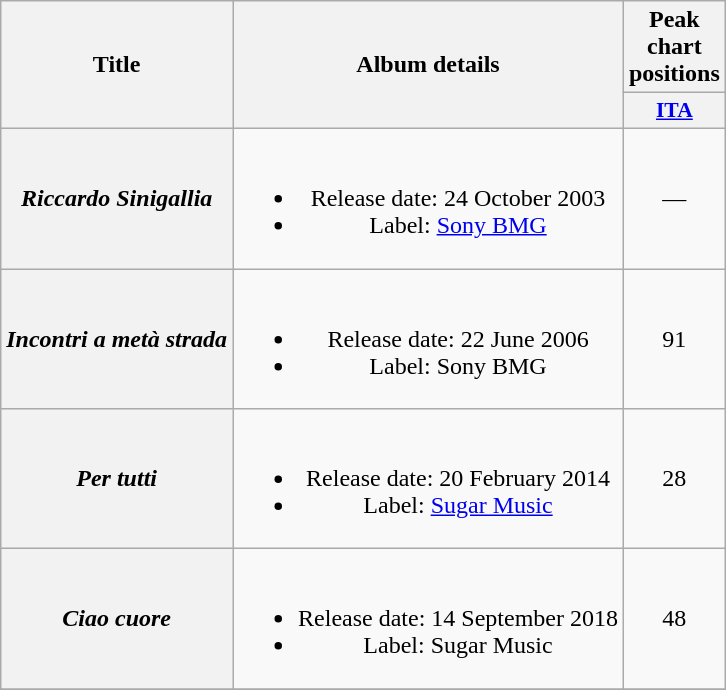<table class="wikitable plainrowheaders" style="text-align:center;">
<tr>
<th scope="col" rowspan="2">Title</th>
<th scope="col" rowspan="2">Album details</th>
<th scope="col" colspan="1">Peak chart positions</th>
</tr>
<tr>
<th scope="col" style="width:3em;font-size:90%;"><a href='#'>ITA</a><br></th>
</tr>
<tr>
<th scope="row"><em>Riccardo Sinigallia</em></th>
<td><br><ul><li>Release date: 24 October 2003</li><li>Label: <a href='#'>Sony BMG</a></li></ul></td>
<td>―</td>
</tr>
<tr>
<th scope="row"><em>Incontri a metà strada</em></th>
<td><br><ul><li>Release date: 22 June 2006</li><li>Label: Sony BMG</li></ul></td>
<td>91</td>
</tr>
<tr>
<th scope="row"><em>Per tutti</em></th>
<td><br><ul><li>Release date: 20 February 2014</li><li>Label: <a href='#'>Sugar Music</a></li></ul></td>
<td>28</td>
</tr>
<tr>
<th scope="row"><em>Ciao cuore</em></th>
<td><br><ul><li>Release date: 14 September 2018</li><li>Label: Sugar Music</li></ul></td>
<td>48</td>
</tr>
<tr>
</tr>
</table>
